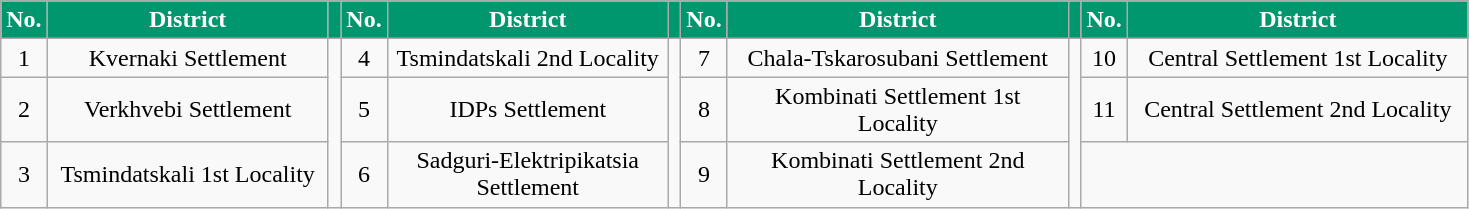<table class="wikitable" style="text-align: center">
<tr>
</tr>
<tr style="color:white">
<th style="width:2px; background:#00966E">No.</th>
<th style="width:180px; background:#00966E">District</th>
<th style="width:1px; background-color:#00966E"></th>
<th style="width:2px; background:#00966E">No.</th>
<th style="width:180px; background:#00966E">District</th>
<th style="width:1px;background-color:#00966E"></th>
<th style="width:2px; background:#00966E">No.</th>
<th style="width:220px; background:#00966E">District</th>
<th style="width:1px;background-color:#00966E;"></th>
<th style="width:2px; background:#00966E">No.</th>
<th style="width:220px; background:#00966E">District</th>
</tr>
<tr>
<td>1</td>
<td>Kvernaki Settlement</td>
<td rowspan="3"></td>
<td>4</td>
<td>Tsmindatskali 2nd Locality</td>
<td rowspan="3"></td>
<td>7</td>
<td>Chala-Tskarosubani Settlement</td>
<td rowspan="3"></td>
<td>10</td>
<td>Central Settlement 1st Locality</td>
</tr>
<tr>
<td>2</td>
<td>Verkhvebi Settlement</td>
<td>5</td>
<td>IDPs Settlement</td>
<td>8</td>
<td>Kombinati Settlement 1st Locality</td>
<td>11</td>
<td>Central Settlement 2nd Locality</td>
</tr>
<tr>
<td>3</td>
<td>Tsmindatskali 1st Locality</td>
<td>6</td>
<td>Sadguri-Elektripikatsia Settlement</td>
<td>9</td>
<td>Kombinati Settlement 2nd Locality</td>
<td colspan="2"></td>
</tr>
</table>
